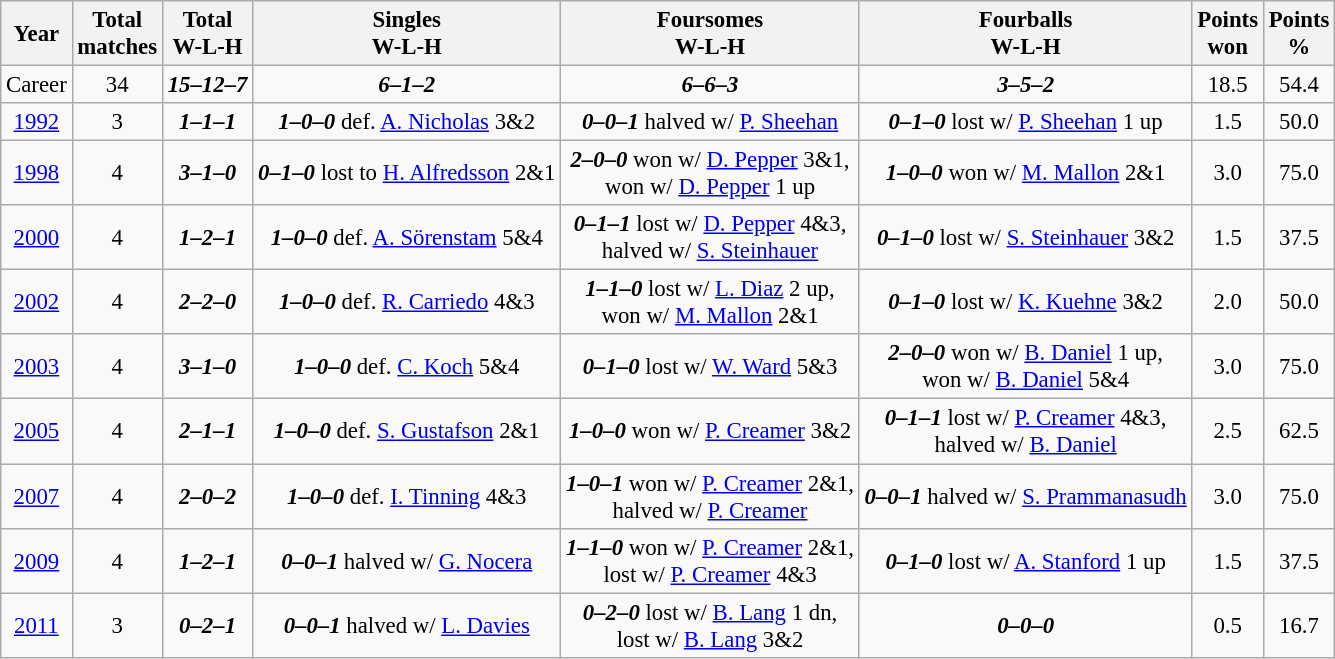<table class="wikitable" style="text-align:center; font-size: 95%;">
<tr>
<th>Year</th>
<th>Total<br>matches</th>
<th>Total<br>W-L-H</th>
<th>Singles<br>W-L-H</th>
<th>Foursomes<br>W-L-H</th>
<th>Fourballs<br>W-L-H</th>
<th>Points<br>won</th>
<th>Points<br>%</th>
</tr>
<tr>
<td>Career</td>
<td>34</td>
<td><strong><em>15–12–7</em></strong></td>
<td><strong><em>6–1–2</em></strong></td>
<td><strong><em>6–6–3</em></strong></td>
<td><strong><em>3–5–2</em></strong></td>
<td>18.5</td>
<td>54.4</td>
</tr>
<tr>
<td><a href='#'>1992</a></td>
<td>3</td>
<td><strong><em>1–1–1</em></strong></td>
<td><strong><em>1–0–0</em></strong> def. <a href='#'>A. Nicholas</a> 3&2</td>
<td><strong><em>0–0–1</em></strong> halved w/ <a href='#'>P. Sheehan</a></td>
<td><strong><em>0–1–0</em></strong> lost w/ <a href='#'>P. Sheehan</a> 1 up</td>
<td>1.5</td>
<td>50.0</td>
</tr>
<tr>
<td><a href='#'>1998</a></td>
<td>4</td>
<td><strong><em>3–1–0</em></strong></td>
<td><strong><em>0–1–0</em></strong> lost to <a href='#'>H. Alfredsson</a> 2&1</td>
<td><strong><em>2–0–0</em></strong> won w/ <a href='#'>D. Pepper</a> 3&1,<br>won w/ <a href='#'>D. Pepper</a> 1 up</td>
<td><strong><em>1–0–0</em></strong> won w/ <a href='#'>M. Mallon</a> 2&1</td>
<td>3.0</td>
<td>75.0</td>
</tr>
<tr>
<td><a href='#'>2000</a></td>
<td>4</td>
<td><strong><em>1–2–1</em></strong></td>
<td><strong><em>1–0–0</em></strong> def. <a href='#'>A. Sörenstam</a> 5&4</td>
<td><strong><em>0–1–1</em></strong> lost w/ <a href='#'>D. Pepper</a> 4&3,<br>halved w/ <a href='#'>S. Steinhauer</a></td>
<td><strong><em>0–1–0</em></strong> lost w/ <a href='#'>S. Steinhauer</a> 3&2</td>
<td>1.5</td>
<td>37.5</td>
</tr>
<tr>
<td><a href='#'>2002</a></td>
<td>4</td>
<td><strong><em>2–2–0</em></strong></td>
<td><strong><em>1–0–0</em></strong> def. <a href='#'>R. Carriedo</a> 4&3</td>
<td><strong><em>1–1–0</em></strong> lost w/ <a href='#'>L. Diaz</a> 2 up,<br>won w/ <a href='#'>M. Mallon</a> 2&1</td>
<td><strong><em>0–1–0</em></strong> lost w/ <a href='#'>K. Kuehne</a> 3&2</td>
<td>2.0</td>
<td>50.0</td>
</tr>
<tr>
<td><a href='#'>2003</a></td>
<td>4</td>
<td><strong><em>3–1–0</em></strong></td>
<td><strong><em>1–0–0</em></strong> def. <a href='#'>C. Koch</a> 5&4</td>
<td><strong><em>0–1–0</em></strong> lost w/ <a href='#'>W. Ward</a> 5&3</td>
<td><strong><em>2–0–0</em></strong> won w/ <a href='#'>B. Daniel</a> 1 up,<br>won w/ <a href='#'>B. Daniel</a> 5&4</td>
<td>3.0</td>
<td>75.0</td>
</tr>
<tr>
<td><a href='#'>2005</a></td>
<td>4</td>
<td><strong><em>2–1–1</em></strong></td>
<td><strong><em>1–0–0</em></strong> def. <a href='#'>S. Gustafson</a> 2&1</td>
<td><strong><em>1–0–0</em></strong> won w/ <a href='#'>P. Creamer</a> 3&2</td>
<td><strong><em>0–1–1</em></strong> lost w/ <a href='#'>P. Creamer</a> 4&3,<br>halved w/ <a href='#'>B. Daniel</a></td>
<td>2.5</td>
<td>62.5</td>
</tr>
<tr>
<td><a href='#'>2007</a></td>
<td>4</td>
<td><strong><em>2–0–2</em></strong></td>
<td><strong><em>1–0–0</em></strong> def. <a href='#'>I. Tinning</a> 4&3</td>
<td><strong><em>1–0–1</em></strong> won w/ <a href='#'>P. Creamer</a> 2&1,<br>halved w/ <a href='#'>P. Creamer</a></td>
<td><strong><em>0–0–1</em></strong> halved w/ <a href='#'>S. Prammanasudh</a></td>
<td>3.0</td>
<td>75.0</td>
</tr>
<tr>
<td><a href='#'>2009</a></td>
<td>4</td>
<td><strong><em>1–2–1</em></strong></td>
<td><strong><em>0–0–1</em></strong> halved w/ <a href='#'>G. Nocera</a></td>
<td><strong><em>1–1–0</em></strong> won w/ <a href='#'>P. Creamer</a> 2&1,<br>lost w/ <a href='#'>P. Creamer</a> 4&3</td>
<td><strong><em>0–1–0</em></strong> lost w/ <a href='#'>A. Stanford</a> 1 up</td>
<td>1.5</td>
<td>37.5</td>
</tr>
<tr>
<td><a href='#'>2011</a></td>
<td>3</td>
<td><strong><em>0–2–1</em></strong></td>
<td><strong><em>0–0–1</em></strong> halved w/ <a href='#'>L. Davies</a></td>
<td><strong><em>0–2–0</em></strong> lost w/ <a href='#'>B. Lang</a> 1 dn,<br>lost w/ <a href='#'>B. Lang</a> 3&2</td>
<td><strong><em>0–0–0</em></strong></td>
<td>0.5</td>
<td>16.7</td>
</tr>
</table>
